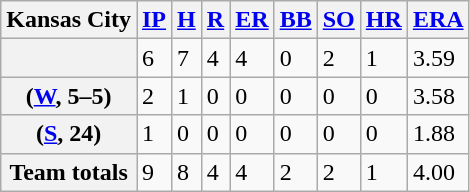<table class="wikitable sortable plainrowheaders" border="2">
<tr>
<th scope="col">Kansas City</th>
<th scope="col"><a href='#'>IP</a></th>
<th scope="col"><a href='#'>H</a></th>
<th scope="col"><a href='#'>R</a></th>
<th scope="col"><a href='#'>ER</a></th>
<th scope="col"><a href='#'>BB</a></th>
<th scope="col"><a href='#'>SO</a></th>
<th scope="col"><a href='#'>HR</a></th>
<th scope="col"><a href='#'>ERA</a></th>
</tr>
<tr>
<th scope="row"></th>
<td>6</td>
<td>7</td>
<td>4</td>
<td>4</td>
<td>0</td>
<td>2</td>
<td>1</td>
<td>3.59</td>
</tr>
<tr>
<th scope="row"> (<a href='#'>W</a>, 5–5)</th>
<td>2</td>
<td>1</td>
<td>0</td>
<td>0</td>
<td>0</td>
<td>0</td>
<td>0</td>
<td>3.58</td>
</tr>
<tr>
<th scope="row"> (<a href='#'>S</a>, 24)</th>
<td>1</td>
<td>0</td>
<td>0</td>
<td>0</td>
<td>0</td>
<td>0</td>
<td>0</td>
<td>1.88</td>
</tr>
<tr class="sortbottom">
<th scope="row"><strong>Team totals</strong></th>
<td>9</td>
<td>8</td>
<td>4</td>
<td>4</td>
<td>2</td>
<td>2</td>
<td>1</td>
<td>4.00</td>
</tr>
</table>
